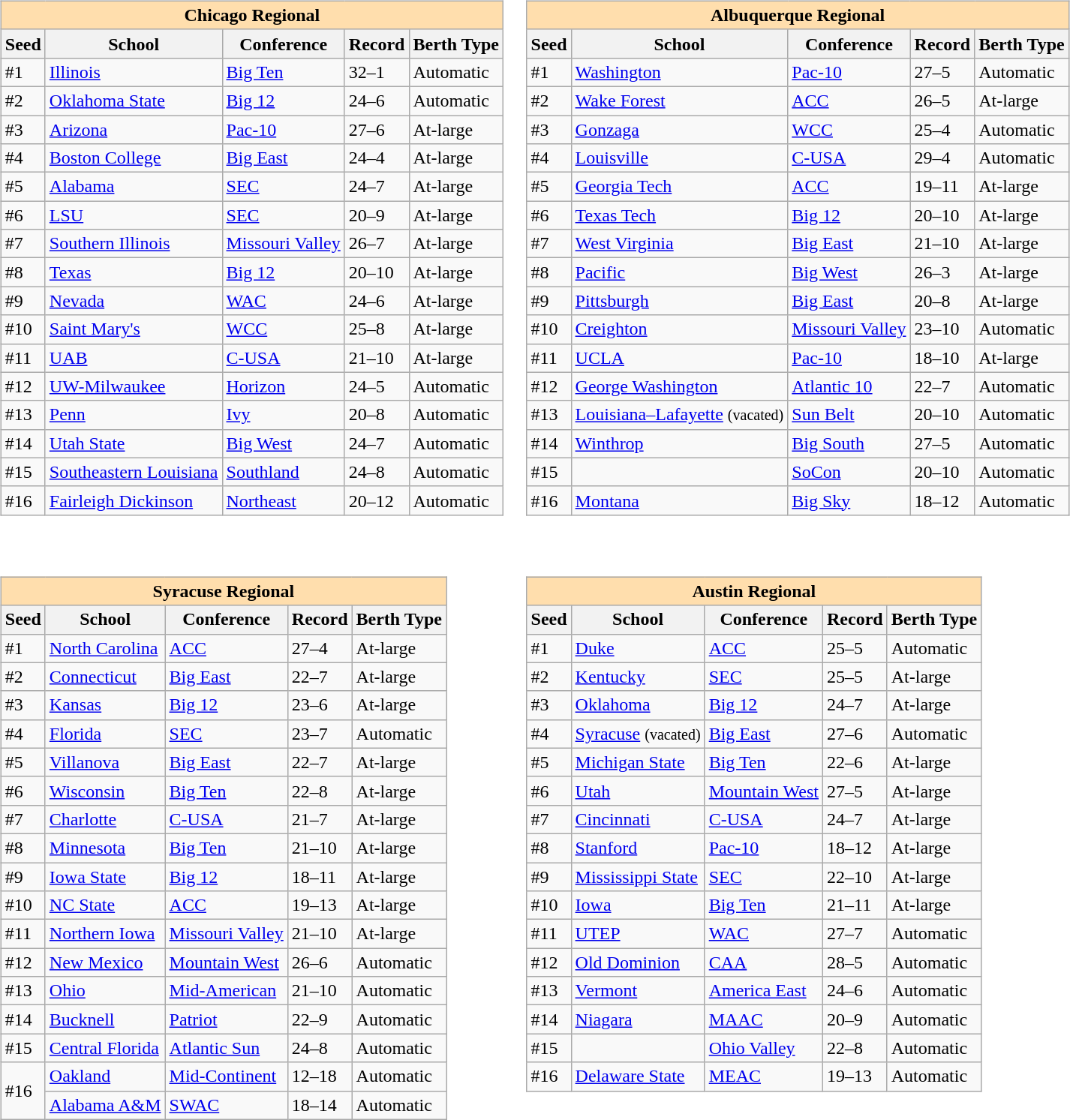<table>
<tr>
<td valign=top><br><table class="wikitable">
<tr>
<th colspan="5" style="background:#ffdead;">Chicago Regional</th>
</tr>
<tr>
<th>Seed</th>
<th>School</th>
<th>Conference</th>
<th>Record</th>
<th>Berth Type</th>
</tr>
<tr>
<td>#1</td>
<td><a href='#'>Illinois</a></td>
<td><a href='#'>Big Ten</a></td>
<td>32–1</td>
<td>Automatic</td>
</tr>
<tr>
<td>#2</td>
<td><a href='#'>Oklahoma State</a></td>
<td><a href='#'>Big 12</a></td>
<td>24–6</td>
<td>Automatic</td>
</tr>
<tr>
<td>#3</td>
<td><a href='#'>Arizona</a></td>
<td><a href='#'>Pac-10</a></td>
<td>27–6</td>
<td>At-large</td>
</tr>
<tr>
<td>#4</td>
<td><a href='#'>Boston College</a></td>
<td><a href='#'>Big East</a></td>
<td>24–4</td>
<td>At-large</td>
</tr>
<tr>
<td>#5</td>
<td><a href='#'>Alabama</a></td>
<td><a href='#'>SEC</a></td>
<td>24–7</td>
<td>At-large</td>
</tr>
<tr>
<td>#6</td>
<td><a href='#'>LSU</a></td>
<td><a href='#'>SEC</a></td>
<td>20–9</td>
<td>At-large</td>
</tr>
<tr>
<td>#7</td>
<td><a href='#'>Southern Illinois</a></td>
<td><a href='#'>Missouri Valley</a></td>
<td>26–7</td>
<td>At-large</td>
</tr>
<tr>
<td>#8</td>
<td><a href='#'>Texas</a></td>
<td><a href='#'>Big 12</a></td>
<td>20–10</td>
<td>At-large</td>
</tr>
<tr>
<td>#9</td>
<td><a href='#'>Nevada</a></td>
<td><a href='#'>WAC</a></td>
<td>24–6</td>
<td>At-large</td>
</tr>
<tr>
<td>#10</td>
<td><a href='#'>Saint Mary's</a></td>
<td><a href='#'>WCC</a></td>
<td>25–8</td>
<td>At-large</td>
</tr>
<tr>
<td>#11</td>
<td><a href='#'>UAB</a></td>
<td><a href='#'>C-USA</a></td>
<td>21–10</td>
<td>At-large</td>
</tr>
<tr>
<td>#12</td>
<td><a href='#'>UW-Milwaukee</a></td>
<td><a href='#'>Horizon</a></td>
<td>24–5</td>
<td>Automatic</td>
</tr>
<tr>
<td>#13</td>
<td><a href='#'>Penn</a></td>
<td><a href='#'>Ivy</a></td>
<td>20–8</td>
<td>Automatic</td>
</tr>
<tr>
<td>#14</td>
<td><a href='#'>Utah State</a></td>
<td><a href='#'>Big West</a></td>
<td>24–7</td>
<td>Automatic</td>
</tr>
<tr>
<td>#15</td>
<td><a href='#'>Southeastern Louisiana</a></td>
<td><a href='#'>Southland</a></td>
<td>24–8</td>
<td>Automatic</td>
</tr>
<tr>
<td>#16</td>
<td><a href='#'>Fairleigh Dickinson</a></td>
<td><a href='#'>Northeast</a></td>
<td>20–12</td>
<td>Automatic</td>
</tr>
</table>
</td>
<td valign=top><br><table class="wikitable">
<tr>
<th colspan="5" style="background:#ffdead;">Albuquerque Regional</th>
</tr>
<tr>
<th>Seed</th>
<th>School</th>
<th>Conference</th>
<th>Record</th>
<th>Berth Type</th>
</tr>
<tr>
<td>#1</td>
<td><a href='#'>Washington</a></td>
<td><a href='#'>Pac-10</a></td>
<td>27–5</td>
<td>Automatic</td>
</tr>
<tr>
<td>#2</td>
<td><a href='#'>Wake Forest</a></td>
<td><a href='#'>ACC</a></td>
<td>26–5</td>
<td>At-large</td>
</tr>
<tr>
<td>#3</td>
<td><a href='#'>Gonzaga</a></td>
<td><a href='#'>WCC</a></td>
<td>25–4</td>
<td>Automatic</td>
</tr>
<tr>
<td>#4</td>
<td><a href='#'>Louisville</a></td>
<td><a href='#'>C-USA</a></td>
<td>29–4</td>
<td>Automatic</td>
</tr>
<tr>
<td>#5</td>
<td><a href='#'>Georgia Tech</a></td>
<td><a href='#'>ACC</a></td>
<td>19–11</td>
<td>At-large</td>
</tr>
<tr>
<td>#6</td>
<td><a href='#'>Texas Tech</a></td>
<td><a href='#'>Big 12</a></td>
<td>20–10</td>
<td>At-large</td>
</tr>
<tr>
<td>#7</td>
<td><a href='#'>West Virginia</a></td>
<td><a href='#'>Big East</a></td>
<td>21–10</td>
<td>At-large</td>
</tr>
<tr>
<td>#8</td>
<td><a href='#'>Pacific</a></td>
<td><a href='#'>Big West</a></td>
<td>26–3</td>
<td>At-large</td>
</tr>
<tr>
<td>#9</td>
<td><a href='#'>Pittsburgh</a></td>
<td><a href='#'>Big East</a></td>
<td>20–8</td>
<td>At-large</td>
</tr>
<tr>
<td>#10</td>
<td><a href='#'>Creighton</a></td>
<td><a href='#'>Missouri Valley</a></td>
<td>23–10</td>
<td>Automatic</td>
</tr>
<tr>
<td>#11</td>
<td><a href='#'>UCLA</a></td>
<td><a href='#'>Pac-10</a></td>
<td>18–10</td>
<td>At-large</td>
</tr>
<tr>
<td>#12</td>
<td><a href='#'>George Washington</a></td>
<td><a href='#'>Atlantic 10</a></td>
<td>22–7</td>
<td>Automatic</td>
</tr>
<tr>
<td>#13</td>
<td><a href='#'>Louisiana–Lafayette</a> <small>(vacated)</small></td>
<td><a href='#'>Sun Belt</a></td>
<td>20–10</td>
<td>Automatic</td>
</tr>
<tr>
<td>#14</td>
<td><a href='#'>Winthrop</a></td>
<td><a href='#'>Big South</a></td>
<td>27–5</td>
<td>Automatic</td>
</tr>
<tr>
<td>#15</td>
<td></td>
<td><a href='#'>SoCon</a></td>
<td>20–10</td>
<td>Automatic</td>
</tr>
<tr>
<td>#16</td>
<td><a href='#'>Montana</a></td>
<td><a href='#'>Big Sky</a></td>
<td>18–12</td>
<td>Automatic</td>
</tr>
</table>
</td>
</tr>
<tr>
<td valign=top><br><table class="wikitable">
<tr>
<th colspan="5" style="background:#ffdead;">Syracuse Regional</th>
</tr>
<tr>
<th>Seed</th>
<th>School</th>
<th>Conference</th>
<th>Record</th>
<th>Berth Type</th>
</tr>
<tr>
<td>#1</td>
<td><a href='#'>North Carolina</a></td>
<td><a href='#'>ACC</a></td>
<td>27–4</td>
<td>At-large</td>
</tr>
<tr>
<td>#2</td>
<td><a href='#'>Connecticut</a></td>
<td><a href='#'>Big East</a></td>
<td>22–7</td>
<td>At-large</td>
</tr>
<tr>
<td>#3</td>
<td><a href='#'>Kansas</a></td>
<td><a href='#'>Big 12</a></td>
<td>23–6</td>
<td>At-large</td>
</tr>
<tr>
<td>#4</td>
<td><a href='#'>Florida</a></td>
<td><a href='#'>SEC</a></td>
<td>23–7</td>
<td>Automatic</td>
</tr>
<tr>
<td>#5</td>
<td><a href='#'>Villanova</a></td>
<td><a href='#'>Big East</a></td>
<td>22–7</td>
<td>At-large</td>
</tr>
<tr>
<td>#6</td>
<td><a href='#'>Wisconsin</a></td>
<td><a href='#'>Big Ten</a></td>
<td>22–8</td>
<td>At-large</td>
</tr>
<tr>
<td>#7</td>
<td><a href='#'>Charlotte</a></td>
<td><a href='#'>C-USA</a></td>
<td>21–7</td>
<td>At-large</td>
</tr>
<tr>
<td>#8</td>
<td><a href='#'>Minnesota</a></td>
<td><a href='#'>Big Ten</a></td>
<td>21–10</td>
<td>At-large</td>
</tr>
<tr>
<td>#9</td>
<td><a href='#'>Iowa State</a></td>
<td><a href='#'>Big 12</a></td>
<td>18–11</td>
<td>At-large</td>
</tr>
<tr>
<td>#10</td>
<td><a href='#'>NC State</a></td>
<td><a href='#'>ACC</a></td>
<td>19–13</td>
<td>At-large</td>
</tr>
<tr>
<td>#11</td>
<td><a href='#'>Northern Iowa</a></td>
<td><a href='#'>Missouri Valley</a></td>
<td>21–10</td>
<td>At-large</td>
</tr>
<tr>
<td>#12</td>
<td><a href='#'>New Mexico</a></td>
<td><a href='#'>Mountain West</a></td>
<td>26–6</td>
<td>Automatic</td>
</tr>
<tr>
<td>#13</td>
<td><a href='#'>Ohio</a></td>
<td><a href='#'>Mid-American</a></td>
<td>21–10</td>
<td>Automatic</td>
</tr>
<tr>
<td>#14</td>
<td><a href='#'>Bucknell</a></td>
<td><a href='#'>Patriot</a></td>
<td>22–9</td>
<td>Automatic</td>
</tr>
<tr>
<td>#15</td>
<td><a href='#'>Central Florida</a></td>
<td><a href='#'>Atlantic Sun</a></td>
<td>24–8</td>
<td>Automatic</td>
</tr>
<tr>
<td rowspan=2>#16</td>
<td><a href='#'>Oakland</a></td>
<td><a href='#'>Mid-Continent</a></td>
<td>12–18</td>
<td>Automatic</td>
</tr>
<tr>
<td><a href='#'>Alabama A&M</a></td>
<td><a href='#'>SWAC</a></td>
<td>18–14</td>
<td>Automatic</td>
</tr>
</table>
</td>
<td valign=top><br><table class="wikitable">
<tr>
<th colspan="5" style="background:#ffdead;">Austin Regional</th>
</tr>
<tr>
<th>Seed</th>
<th>School</th>
<th>Conference</th>
<th>Record</th>
<th>Berth Type</th>
</tr>
<tr>
<td>#1</td>
<td><a href='#'>Duke</a></td>
<td><a href='#'>ACC</a></td>
<td>25–5</td>
<td>Automatic</td>
</tr>
<tr>
<td>#2</td>
<td><a href='#'>Kentucky</a></td>
<td><a href='#'>SEC</a></td>
<td>25–5</td>
<td>At-large</td>
</tr>
<tr>
<td>#3</td>
<td><a href='#'>Oklahoma</a></td>
<td><a href='#'>Big 12</a></td>
<td>24–7</td>
<td>At-large</td>
</tr>
<tr>
<td>#4</td>
<td><a href='#'>Syracuse</a> <small>(vacated)</small></td>
<td><a href='#'>Big East</a></td>
<td>27–6</td>
<td>Automatic</td>
</tr>
<tr>
<td>#5</td>
<td><a href='#'>Michigan State</a></td>
<td><a href='#'>Big Ten</a></td>
<td>22–6</td>
<td>At-large</td>
</tr>
<tr>
<td>#6</td>
<td><a href='#'>Utah</a></td>
<td><a href='#'>Mountain West</a></td>
<td>27–5</td>
<td>At-large</td>
</tr>
<tr>
<td>#7</td>
<td><a href='#'>Cincinnati</a></td>
<td><a href='#'>C-USA</a></td>
<td>24–7</td>
<td>At-large</td>
</tr>
<tr>
<td>#8</td>
<td><a href='#'>Stanford</a></td>
<td><a href='#'>Pac-10</a></td>
<td>18–12</td>
<td>At-large</td>
</tr>
<tr>
<td>#9</td>
<td><a href='#'>Mississippi State</a></td>
<td><a href='#'>SEC</a></td>
<td>22–10</td>
<td>At-large</td>
</tr>
<tr>
<td>#10</td>
<td><a href='#'>Iowa</a></td>
<td><a href='#'>Big Ten</a></td>
<td>21–11</td>
<td>At-large</td>
</tr>
<tr>
<td>#11</td>
<td><a href='#'>UTEP</a></td>
<td><a href='#'>WAC</a></td>
<td>27–7</td>
<td>Automatic</td>
</tr>
<tr>
<td>#12</td>
<td><a href='#'>Old Dominion</a></td>
<td><a href='#'>CAA</a></td>
<td>28–5</td>
<td>Automatic</td>
</tr>
<tr>
<td>#13</td>
<td><a href='#'>Vermont</a></td>
<td><a href='#'>America East</a></td>
<td>24–6</td>
<td>Automatic</td>
</tr>
<tr>
<td>#14</td>
<td><a href='#'>Niagara</a></td>
<td><a href='#'>MAAC</a></td>
<td>20–9</td>
<td>Automatic</td>
</tr>
<tr>
<td>#15</td>
<td></td>
<td><a href='#'>Ohio Valley</a></td>
<td>22–8</td>
<td>Automatic</td>
</tr>
<tr>
<td>#16</td>
<td><a href='#'>Delaware State</a></td>
<td><a href='#'>MEAC</a></td>
<td>19–13</td>
<td>Automatic</td>
</tr>
</table>
</td>
</tr>
</table>
